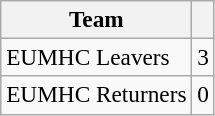<table class="wikitable" style="font-size: 97%;">
<tr>
<th>Team</th>
<th></th>
</tr>
<tr>
<td> EUMHC Leavers</td>
<td align=center>3</td>
</tr>
<tr>
<td> EUMHC Returners</td>
<td align=center>0</td>
</tr>
</table>
